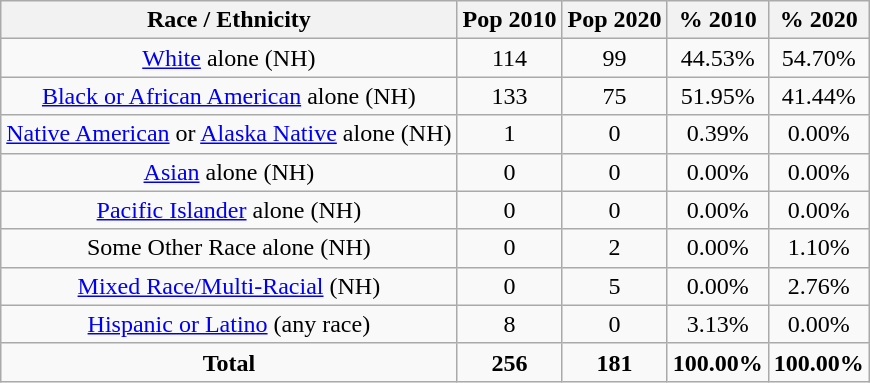<table class="wikitable" style="text-align:center;">
<tr>
<th>Race / Ethnicity</th>
<th>Pop 2010</th>
<th>Pop 2020</th>
<th>% 2010</th>
<th>% 2020</th>
</tr>
<tr>
<td><a href='#'>White</a> alone (NH)</td>
<td>114</td>
<td>99</td>
<td>44.53%</td>
<td>54.70%</td>
</tr>
<tr>
<td><a href='#'>Black or African American</a> alone (NH)</td>
<td>133</td>
<td>75</td>
<td>51.95%</td>
<td>41.44%</td>
</tr>
<tr>
<td><a href='#'>Native American</a> or <a href='#'>Alaska Native</a> alone (NH)</td>
<td>1</td>
<td>0</td>
<td>0.39%</td>
<td>0.00%</td>
</tr>
<tr>
<td><a href='#'>Asian</a> alone (NH)</td>
<td>0</td>
<td>0</td>
<td>0.00%</td>
<td>0.00%</td>
</tr>
<tr>
<td><a href='#'>Pacific Islander</a> alone (NH)</td>
<td>0</td>
<td>0</td>
<td>0.00%</td>
<td>0.00%</td>
</tr>
<tr>
<td>Some Other Race alone (NH)</td>
<td>0</td>
<td>2</td>
<td>0.00%</td>
<td>1.10%</td>
</tr>
<tr>
<td><a href='#'>Mixed Race/Multi-Racial</a> (NH)</td>
<td>0</td>
<td>5</td>
<td>0.00%</td>
<td>2.76%</td>
</tr>
<tr>
<td><a href='#'>Hispanic or Latino</a> (any race)</td>
<td>8</td>
<td>0</td>
<td>3.13%</td>
<td>0.00%</td>
</tr>
<tr>
<td><strong>Total</strong></td>
<td><strong>256</strong></td>
<td><strong>181</strong></td>
<td><strong>100.00%</strong></td>
<td><strong>100.00%</strong></td>
</tr>
</table>
